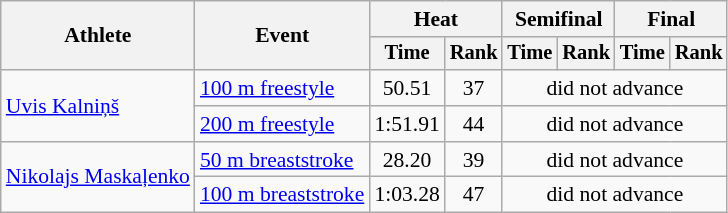<table class=wikitable style="font-size:90%">
<tr>
<th rowspan="2">Athlete</th>
<th rowspan="2">Event</th>
<th colspan="2">Heat</th>
<th colspan="2">Semifinal</th>
<th colspan="2">Final</th>
</tr>
<tr style="font-size:95%">
<th>Time</th>
<th>Rank</th>
<th>Time</th>
<th>Rank</th>
<th>Time</th>
<th>Rank</th>
</tr>
<tr align=center>
<td align=left rowspan=2><a href='#'>Uvis Kalniņš</a></td>
<td align=left><a href='#'>100 m freestyle</a></td>
<td>50.51</td>
<td>37</td>
<td colspan=4>did not advance</td>
</tr>
<tr align=center>
<td align=left><a href='#'>200 m freestyle</a></td>
<td>1:51.91</td>
<td>44</td>
<td colspan=4>did not advance</td>
</tr>
<tr align=center>
<td align=left rowspan=2><a href='#'>Nikolajs Maskaļenko</a></td>
<td align=left><a href='#'>50 m breaststroke</a></td>
<td>28.20</td>
<td>39</td>
<td colspan=4>did not advance</td>
</tr>
<tr align=center>
<td align=left><a href='#'>100 m breaststroke</a></td>
<td>1:03.28</td>
<td>47</td>
<td colspan=4>did not advance</td>
</tr>
</table>
